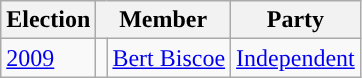<table class="wikitable">
<tr>
<th>Election</th>
<th colspan="2">Member</th>
<th>Party</th>
</tr>
<tr>
<td><a href='#'>2009</a></td>
<td rowspan="1" style="background-color: "></td>
<td rowspan="1"><a href='#'>Bert Biscoe</a></td>
<td rowspan="1"><a href='#'>Independent</a></td>
</tr>
</table>
